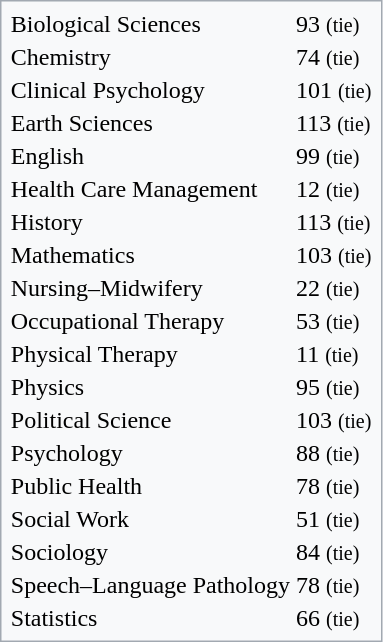<table class="floatright" style="width: auto; background-color:#f8f9fa; border: 1px solid #a2a9b1; color:black; padding:0.2em;">
<tr>
<td>Biological Sciences</td>
<td>93 <small>(tie)</small></td>
</tr>
<tr>
<td>Chemistry</td>
<td>74 <small>(tie)</small></td>
</tr>
<tr>
<td>Clinical Psychology</td>
<td>101 <small>(tie)</small></td>
</tr>
<tr>
<td>Earth Sciences</td>
<td>113 <small>(tie)</small></td>
</tr>
<tr>
<td>English</td>
<td>99 <small>(tie)</small></td>
</tr>
<tr>
<td>Health Care Management</td>
<td>12 <small>(tie)</small></td>
</tr>
<tr>
<td>History</td>
<td>113 <small>(tie)</small></td>
</tr>
<tr>
<td>Mathematics</td>
<td>103 <small>(tie)</small></td>
</tr>
<tr>
<td>Nursing–Midwifery</td>
<td>22 <small>(tie)</small></td>
</tr>
<tr>
<td>Occupational Therapy</td>
<td>53 <small>(tie)</small></td>
</tr>
<tr>
<td>Physical Therapy</td>
<td>11 <small>(tie)</small></td>
</tr>
<tr>
<td>Physics</td>
<td>95 <small>(tie)</small></td>
</tr>
<tr>
<td>Political Science</td>
<td>103 <small>(tie)</small></td>
</tr>
<tr>
<td>Psychology</td>
<td>88 <small>(tie)</small></td>
</tr>
<tr>
<td>Public Health</td>
<td>78 <small>(tie)</small></td>
</tr>
<tr>
<td>Social Work</td>
<td>51 <small>(tie)</small></td>
</tr>
<tr>
<td>Sociology</td>
<td>84 <small>(tie)</small></td>
</tr>
<tr>
<td>Speech–Language Pathology</td>
<td>78 <small>(tie)</small></td>
</tr>
<tr>
<td>Statistics</td>
<td>66 <small>(tie)</small></td>
</tr>
</table>
